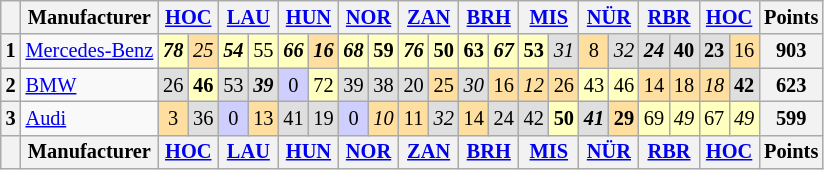<table class="wikitable" style="font-size:85%; text-align:center">
<tr style="background:#f9f9f9" valign="top">
<th valign="middle"></th>
<th valign="middle">Manufacturer</th>
<th colspan="2"><a href='#'>HOC</a><br></th>
<th colspan="2"><a href='#'>LAU</a><br></th>
<th colspan="2"><a href='#'>HUN</a><br></th>
<th colspan="2"><a href='#'>NOR</a><br></th>
<th colspan="2"><a href='#'>ZAN</a><br></th>
<th colspan="2"><a href='#'>BRH</a><br></th>
<th colspan="2"><a href='#'>MIS</a><br></th>
<th colspan="2"><a href='#'>NÜR</a><br></th>
<th colspan="2"><a href='#'>RBR</a><br></th>
<th colspan="2"><a href='#'>HOC</a><br></th>
<th valign="middle">Points</th>
</tr>
<tr>
<th>1</th>
<td align="left"><a href='#'>Mercedes-Benz</a></td>
<td style="background:#ffffbf;"><strong><em>78</em></strong></td>
<td style="background:#ffdf9f;"><em>25</em></td>
<td style="background:#ffffbf;"><strong><em>54</em></strong></td>
<td style="background:#ffffbf;">55</td>
<td style="background:#ffffbf;"><strong><em>66</em></strong></td>
<td style="background:#ffdf9f;"><strong><em>16</em></strong></td>
<td style="background:#ffffbf;"><strong><em>68</em></strong></td>
<td style="background:#ffffbf;"><strong>59</strong></td>
<td style="background:#ffffbf;"><strong><em>76</em></strong></td>
<td style="background:#ffffbf;"><strong>50</strong></td>
<td style="background:#ffffbf;"><strong>63</strong></td>
<td style="background:#ffffbf;"><strong><em>67</em></strong></td>
<td style="background:#ffffbf;"><strong>53</strong></td>
<td style="background:#dfdfdf;"><em>31</em></td>
<td style="background:#ffdf9f;">8</td>
<td style="background:#dfdfdf;"><em>32</em></td>
<td style="background:#dfdfdf;"><strong><em>24</em></strong></td>
<td style="background:#dfdfdf;"><strong>40</strong></td>
<td style="background:#dfdfdf;"><strong>23</strong></td>
<td style="background:#ffdf9f;">16</td>
<th>903</th>
</tr>
<tr>
<th>2</th>
<td align="left"><a href='#'>BMW</a></td>
<td style="background:#dfdfdf;">26</td>
<td style="background:#ffffbf;"><strong>46</strong></td>
<td style="background:#dfdfdf;">53</td>
<td style="background:#dfdfdf;"><strong><em>39</em></strong></td>
<td style="background:#cfcfff;">0</td>
<td style="background:#ffffbf;">72</td>
<td style="background:#dfdfdf;">39</td>
<td style="background:#dfdfdf;">38</td>
<td style="background:#dfdfdf;">20</td>
<td style="background:#ffdf9f;">25</td>
<td style="background:#dfdfdf;"><em>30</em></td>
<td style="background:#ffdf9f;">16</td>
<td style="background:#ffdf9f;"><em>12</em></td>
<td style="background:#ffdf9f;">26</td>
<td style="background:#ffffbf;">43</td>
<td style="background:#ffffbf;">46</td>
<td style="background:#ffdf9f;">14</td>
<td style="background:#ffdf9f;">18</td>
<td style="background:#ffdf9f;"><em>18</em></td>
<td style="background:#dfdfdf;"><strong>42</strong></td>
<th>623</th>
</tr>
<tr>
<th>3</th>
<td align="left"><a href='#'>Audi</a></td>
<td style="background:#ffdf9f;">3</td>
<td style="background:#dfdfdf;">36</td>
<td style="background:#cfcfff;">0</td>
<td style="background:#ffdf9f;">13</td>
<td style="background:#dfdfdf;">41</td>
<td style="background:#dfdfdf;">19</td>
<td style="background:#cfcfff;">0</td>
<td style="background:#ffdf9f;"><em>10</em></td>
<td style="background:#ffdf9f;">11</td>
<td style="background:#dfdfdf;"><em>32</em></td>
<td style="background:#ffdf9f;">14</td>
<td style="background:#dfdfdf;">24</td>
<td style="background:#dfdfdf;">42</td>
<td style="background:#ffffbf;"><strong>50</strong></td>
<td style="background:#dfdfdf;"><strong><em>41</em></strong></td>
<td style="background:#ffdf9f;"><strong>29</strong></td>
<td style="background:#ffffbf;">69</td>
<td style="background:#ffffbf;"><em>49</em></td>
<td style="background:#ffffbf;">67</td>
<td style="background:#ffffbf;"><em>49</em></td>
<th>599</th>
</tr>
<tr>
<th valign="middle"></th>
<th valign="middle">Manufacturer</th>
<th colspan="2"><a href='#'>HOC</a><br></th>
<th colspan="2"><a href='#'>LAU</a><br></th>
<th colspan="2"><a href='#'>HUN</a><br></th>
<th colspan="2"><a href='#'>NOR</a><br></th>
<th colspan="2"><a href='#'>ZAN</a><br></th>
<th colspan="2"><a href='#'>BRH</a><br></th>
<th colspan="2"><a href='#'>MIS</a><br></th>
<th colspan="2"><a href='#'>NÜR</a><br></th>
<th colspan="2"><a href='#'>RBR</a><br></th>
<th colspan="2"><a href='#'>HOC</a><br></th>
<th valign="middle">Points</th>
</tr>
</table>
